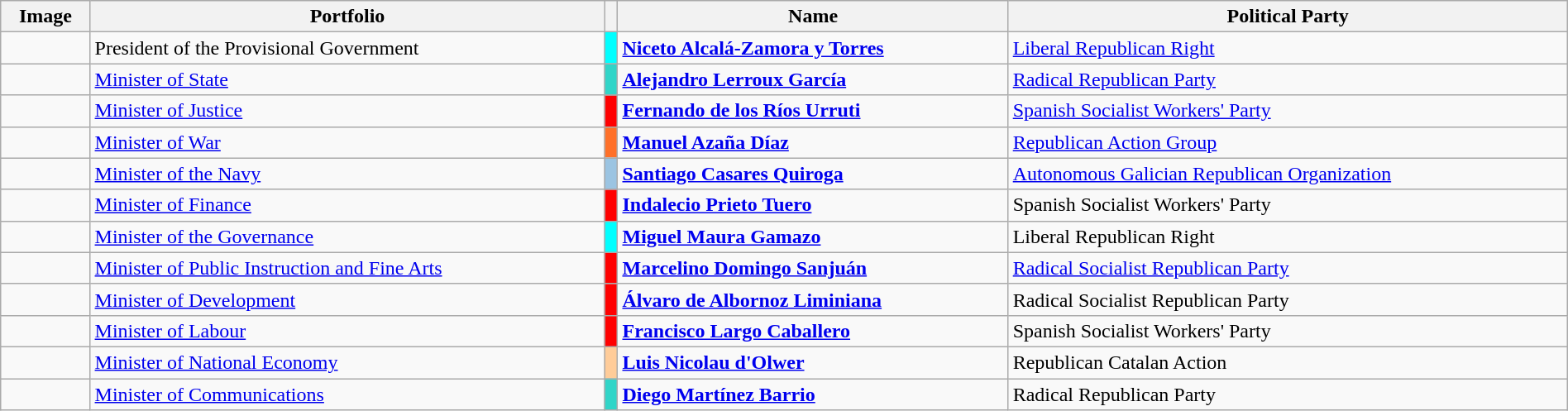<table class="wikitable sortable" style="width:100%;">
<tr>
<th class="unsortable">Image</th>
<th>Portfolio</th>
<th class="unsortable"></th>
<th>Name</th>
<th>Political Party</th>
</tr>
<tr>
<td></td>
<td>President of the Provisional Government</td>
<td style="color:inherit;background:#00FFFF"></td>
<td><strong><a href='#'>Niceto Alcalá-Zamora y Torres</a></strong></td>
<td><a href='#'>Liberal Republican Right</a></td>
</tr>
<tr>
<td></td>
<td><a href='#'>Minister of State</a></td>
<td style="color:inherit;background:#30D5C8"></td>
<td><strong><a href='#'>Alejandro Lerroux García</a></strong></td>
<td><a href='#'>Radical Republican Party</a></td>
</tr>
<tr>
<td></td>
<td><a href='#'>Minister of Justice</a></td>
<td style="color:inherit;background:#FF0000"></td>
<td><strong><a href='#'>Fernando de los Ríos Urruti</a></strong></td>
<td><a href='#'>Spanish Socialist Workers' Party</a></td>
</tr>
<tr>
<td></td>
<td><a href='#'>Minister of War</a></td>
<td style="color:inherit;background:#FF7028"></td>
<td><strong><a href='#'>Manuel Azaña Díaz</a></strong></td>
<td><a href='#'>Republican Action Group</a></td>
</tr>
<tr>
<td></td>
<td><a href='#'>Minister of the Navy</a></td>
<td style="color:inherit;background:#9BC4E2"></td>
<td><strong><a href='#'>Santiago Casares Quiroga</a></strong></td>
<td><a href='#'>Autonomous Galician Republican Organization</a></td>
</tr>
<tr>
<td></td>
<td><a href='#'>Minister of Finance</a></td>
<td style="color:inherit;background:#FF0000"></td>
<td><strong><a href='#'>Indalecio Prieto Tuero</a></strong></td>
<td>Spanish Socialist Workers' Party</td>
</tr>
<tr>
<td></td>
<td><a href='#'>Minister of the Governance</a></td>
<td style="color:inherit;background:#00FFFF"></td>
<td><strong><a href='#'>Miguel Maura Gamazo</a></strong></td>
<td>Liberal Republican Right</td>
</tr>
<tr>
<td></td>
<td><a href='#'>Minister of Public Instruction and Fine Arts</a></td>
<td style="color:inherit;background:#FF0000"></td>
<td><strong><a href='#'>Marcelino Domingo Sanjuán</a></strong></td>
<td><a href='#'>Radical Socialist Republican Party</a></td>
</tr>
<tr>
<td></td>
<td><a href='#'>Minister of Development</a></td>
<td style="color:inherit;background:#FF0000"></td>
<td><strong><a href='#'>Álvaro de Albornoz Liminiana</a></strong></td>
<td>Radical Socialist Republican Party</td>
</tr>
<tr>
<td></td>
<td><a href='#'>Minister of Labour</a></td>
<td style="color:inherit;background:#FF0000"></td>
<td><strong><a href='#'>Francisco Largo Caballero</a></strong></td>
<td>Spanish Socialist Workers' Party</td>
</tr>
<tr>
<td></td>
<td><a href='#'>Minister of National Economy</a></td>
<td style="color:inherit;background:#FFCC99"></td>
<td><strong><a href='#'>Luis Nicolau d'Olwer</a></strong></td>
<td>Republican Catalan Action</td>
</tr>
<tr>
<td></td>
<td><a href='#'>Minister of Communications</a></td>
<td style="color:inherit;background:#30D5C8"></td>
<td><strong><a href='#'>Diego Martínez Barrio</a></strong></td>
<td>Radical Republican Party</td>
</tr>
</table>
